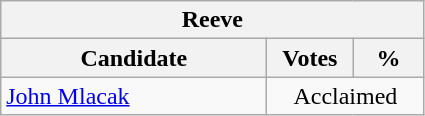<table class="wikitable">
<tr>
<th colspan="3">Reeve</th>
</tr>
<tr>
<th style="width: 170px">Candidate</th>
<th style="width: 50px">Votes</th>
<th style="width: 40px">%</th>
</tr>
<tr>
<td><a href='#'>John Mlacak</a></td>
<td colspan="2" align="center">Acclaimed</td>
</tr>
</table>
